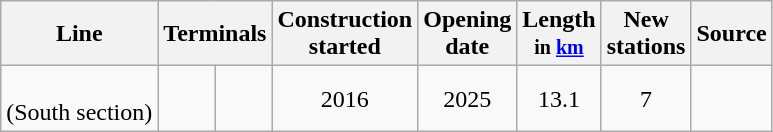<table class="wikitable sortable" style="cell-padding:0.5em; text-align:center;">
<tr>
<th data-sort-type="text">Line</th>
<th colspan="2" class="unsortable">Terminals</th>
<th>Construction<br>started</th>
<th>Opening<br>date</th>
<th>Length<br><small><span>in <a href='#'>km</a></span></small></th>
<th>New<br>stations</th>
<th>Source</th>
</tr>
<tr>
<td><br>(South section)</td>
<td><strong></strong></td>
<td><strong></strong></td>
<td>2016</td>
<td>2025</td>
<td>13.1</td>
<td>7</td>
<td></td>
</tr>
</table>
